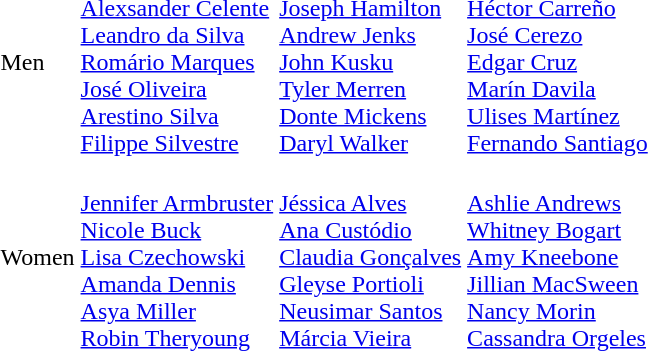<table>
<tr>
<td>Men</td>
<td><br><a href='#'>Alexsander Celente</a><br><a href='#'>Leandro da Silva</a><br><a href='#'>Romário Marques</a><br><a href='#'>José Oliveira</a><br><a href='#'>Arestino Silva</a><br><a href='#'>Filippe Silvestre</a></td>
<td><br><a href='#'>Joseph Hamilton</a><br><a href='#'>Andrew Jenks</a><br><a href='#'>John Kusku</a><br><a href='#'>Tyler Merren</a><br><a href='#'>Donte Mickens</a><br><a href='#'>Daryl Walker</a></td>
<td><br><a href='#'>Héctor Carreño</a><br><a href='#'>José Cerezo</a><br><a href='#'>Edgar Cruz</a><br><a href='#'>Marín Davila</a><br><a href='#'>Ulises Martínez</a><br><a href='#'>Fernando Santiago</a></td>
</tr>
<tr>
<td>Women</td>
<td><br><a href='#'>Jennifer Armbruster</a><br><a href='#'>Nicole Buck</a><br><a href='#'>Lisa Czechowski</a><br><a href='#'>Amanda Dennis</a><br><a href='#'>Asya Miller</a><br><a href='#'>Robin Theryoung</a></td>
<td><br><a href='#'>Jéssica Alves</a><br><a href='#'>Ana Custódio</a><br><a href='#'>Claudia Gonçalves</a><br><a href='#'>Gleyse Portioli</a><br><a href='#'>Neusimar Santos</a><br><a href='#'>Márcia Vieira</a></td>
<td><br><a href='#'>Ashlie Andrews</a><br><a href='#'>Whitney Bogart</a><br><a href='#'>Amy Kneebone</a><br><a href='#'>Jillian MacSween</a><br><a href='#'>Nancy Morin</a><br><a href='#'>Cassandra Orgeles</a></td>
</tr>
</table>
